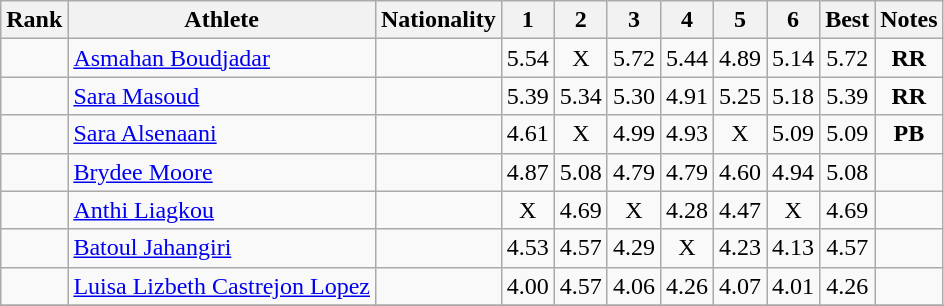<table class="wikitable sortable" style="text-align:center">
<tr>
<th>Rank</th>
<th>Athlete</th>
<th>Nationality</th>
<th width="25">1</th>
<th width="25">2</th>
<th width="25">3</th>
<th width="25">4</th>
<th width="25">5</th>
<th width="25">6</th>
<th>Best</th>
<th>Notes</th>
</tr>
<tr>
<td></td>
<td style="text-align:left;"><a href='#'>Asmahan Boudjadar</a></td>
<td style="text-align:left;"></td>
<td>5.54</td>
<td>X</td>
<td>5.72</td>
<td>5.44</td>
<td>4.89</td>
<td>5.14</td>
<td>5.72</td>
<td><strong>RR</strong></td>
</tr>
<tr>
<td></td>
<td style="text-align:left;"><a href='#'>Sara Masoud</a></td>
<td style="text-align:left;"></td>
<td>5.39</td>
<td>5.34</td>
<td>5.30</td>
<td>4.91</td>
<td>5.25</td>
<td>5.18</td>
<td>5.39</td>
<td><strong>RR</strong></td>
</tr>
<tr>
<td></td>
<td style="text-align:left;"><a href='#'>Sara Alsenaani</a></td>
<td style="text-align:left;"></td>
<td>4.61</td>
<td>X</td>
<td>4.99</td>
<td>4.93</td>
<td>X</td>
<td>5.09</td>
<td>5.09</td>
<td><strong>PB</strong></td>
</tr>
<tr>
<td></td>
<td style="text-align:left;"><a href='#'>Brydee Moore</a></td>
<td style="text-align:left;"></td>
<td>4.87</td>
<td>5.08</td>
<td>4.79</td>
<td>4.79</td>
<td>4.60</td>
<td>4.94</td>
<td>5.08</td>
<td></td>
</tr>
<tr>
<td></td>
<td style="text-align:left;"><a href='#'>Anthi Liagkou</a></td>
<td style="text-align:left;"></td>
<td>X</td>
<td>4.69</td>
<td>X</td>
<td>4.28</td>
<td>4.47</td>
<td>X</td>
<td>4.69</td>
<td></td>
</tr>
<tr>
<td></td>
<td style="text-align:left;"><a href='#'>Batoul Jahangiri</a></td>
<td style="text-align:left;"></td>
<td>4.53</td>
<td>4.57</td>
<td>4.29</td>
<td>X</td>
<td>4.23</td>
<td>4.13</td>
<td>4.57</td>
<td></td>
</tr>
<tr>
<td></td>
<td style="text-align:left;"><a href='#'>Luisa Lizbeth Castrejon Lopez</a></td>
<td style="text-align:left;"></td>
<td>4.00</td>
<td>4.57</td>
<td>4.06</td>
<td>4.26</td>
<td>4.07</td>
<td>4.01</td>
<td>4.26</td>
<td></td>
</tr>
<tr>
</tr>
</table>
